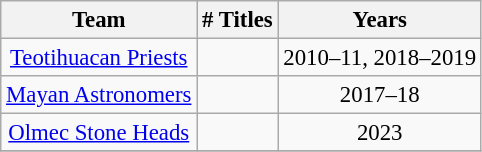<table class="wikitable sortable" style="text-align:center; font-size:95%">
<tr>
<th>Team</th>
<th># Titles</th>
<th>Years</th>
</tr>
<tr>
<td><a href='#'>Teotihuacan Priests</a></td>
<td></td>
<td>2010–11, 2018–2019</td>
</tr>
<tr>
<td><a href='#'>Mayan Astronomers</a></td>
<td></td>
<td>2017–18</td>
</tr>
<tr>
<td><a href='#'>Olmec Stone Heads</a></td>
<td></td>
<td>2023</td>
</tr>
<tr>
</tr>
</table>
